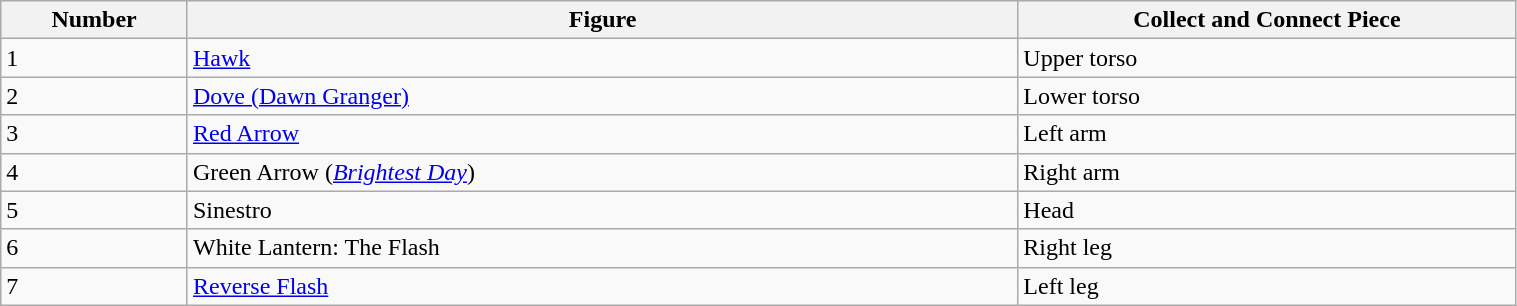<table class="wikitable" style="width:80%;">
<tr>
<th width=5%><strong>Number</strong></th>
<th width=25%><strong>Figure</strong></th>
<th width=15%><strong>Collect and Connect Piece</strong></th>
</tr>
<tr>
<td>1</td>
<td><a href='#'>Hawk</a></td>
<td>Upper torso</td>
</tr>
<tr>
<td>2</td>
<td><a href='#'>Dove (Dawn Granger)</a></td>
<td>Lower torso</td>
</tr>
<tr>
<td>3</td>
<td><a href='#'>Red Arrow</a></td>
<td>Left arm</td>
</tr>
<tr>
<td>4</td>
<td>Green Arrow (<em><a href='#'>Brightest Day</a></em>)</td>
<td>Right arm</td>
</tr>
<tr>
<td>5</td>
<td>Sinestro</td>
<td>Head</td>
</tr>
<tr>
<td>6</td>
<td>White Lantern: The Flash</td>
<td>Right leg</td>
</tr>
<tr>
<td>7</td>
<td><a href='#'>Reverse Flash</a></td>
<td>Left leg</td>
</tr>
</table>
